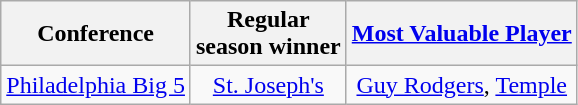<table class="wikitable" style="text-align:center;">
<tr>
<th>Conference</th>
<th>Regular <br> season winner</th>
<th><a href='#'>Most Valuable Player</a></th>
</tr>
<tr>
<td><a href='#'>Philadelphia Big 5</a></td>
<td><a href='#'>St. Joseph's</a></td>
<td><a href='#'>Guy Rodgers</a>, <a href='#'>Temple</a></td>
</tr>
</table>
